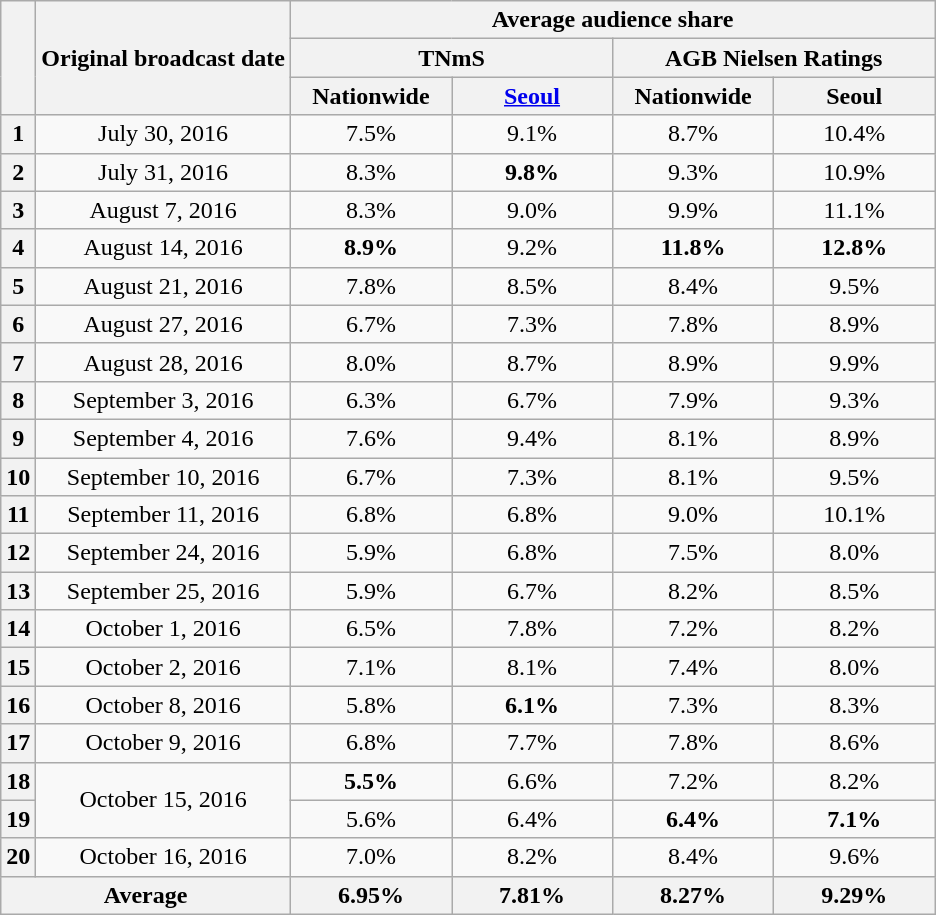<table class=wikitable style="text-align:center">
<tr>
<th rowspan="3"></th>
<th rowspan="3">Original broadcast date</th>
<th colspan="4">Average audience share</th>
</tr>
<tr>
<th colspan="2">TNmS</th>
<th colspan="2">AGB Nielsen Ratings</th>
</tr>
<tr>
<th width=100>Nationwide</th>
<th width=100><a href='#'>Seoul</a></th>
<th width=100>Nationwide</th>
<th width=100>Seoul</th>
</tr>
<tr>
<th>1</th>
<td>July 30, 2016</td>
<td>7.5%</td>
<td>9.1%</td>
<td>8.7%</td>
<td>10.4%</td>
</tr>
<tr>
<th>2</th>
<td>July 31, 2016</td>
<td>8.3%</td>
<td><span><strong>9.8%</strong></span></td>
<td>9.3%</td>
<td>10.9%</td>
</tr>
<tr>
<th>3</th>
<td>August 7, 2016</td>
<td>8.3%</td>
<td>9.0%</td>
<td>9.9%</td>
<td>11.1%</td>
</tr>
<tr>
<th>4</th>
<td>August 14, 2016</td>
<td><span><strong>8.9%</strong></span></td>
<td>9.2%</td>
<td><span><strong>11.8%</strong></span></td>
<td><span><strong>12.8%</strong></span></td>
</tr>
<tr>
<th>5</th>
<td>August 21, 2016</td>
<td>7.8%</td>
<td>8.5%</td>
<td>8.4%</td>
<td>9.5%</td>
</tr>
<tr>
<th>6</th>
<td>August 27, 2016</td>
<td>6.7%</td>
<td>7.3%</td>
<td>7.8%</td>
<td>8.9%</td>
</tr>
<tr>
<th>7</th>
<td>August 28, 2016</td>
<td>8.0%</td>
<td>8.7%</td>
<td>8.9%</td>
<td>9.9%</td>
</tr>
<tr>
<th>8</th>
<td>September 3, 2016</td>
<td>6.3%</td>
<td>6.7%</td>
<td>7.9%</td>
<td>9.3%</td>
</tr>
<tr>
<th>9</th>
<td>September 4, 2016</td>
<td>7.6%</td>
<td>9.4%</td>
<td>8.1%</td>
<td>8.9%</td>
</tr>
<tr>
<th>10</th>
<td>September 10, 2016</td>
<td>6.7%</td>
<td>7.3%</td>
<td>8.1%</td>
<td>9.5%</td>
</tr>
<tr>
<th>11</th>
<td>September 11, 2016</td>
<td>6.8%</td>
<td>6.8%</td>
<td>9.0%</td>
<td>10.1%</td>
</tr>
<tr>
<th>12</th>
<td>September 24, 2016</td>
<td>5.9%</td>
<td>6.8%</td>
<td>7.5%</td>
<td>8.0%</td>
</tr>
<tr>
<th>13</th>
<td>September 25, 2016</td>
<td>5.9%</td>
<td>6.7%</td>
<td>8.2%</td>
<td>8.5%</td>
</tr>
<tr>
<th>14</th>
<td>October 1, 2016</td>
<td>6.5%</td>
<td>7.8%</td>
<td>7.2%</td>
<td>8.2%</td>
</tr>
<tr>
<th>15</th>
<td>October 2, 2016</td>
<td>7.1%</td>
<td>8.1%</td>
<td>7.4%</td>
<td>8.0%</td>
</tr>
<tr>
<th>16</th>
<td>October 8, 2016</td>
<td>5.8%</td>
<td><span><strong>6.1%</strong></span></td>
<td>7.3%</td>
<td>8.3%</td>
</tr>
<tr>
<th>17</th>
<td>October 9, 2016</td>
<td>6.8%</td>
<td>7.7%</td>
<td>7.8%</td>
<td>8.6%</td>
</tr>
<tr>
<th>18</th>
<td rowspan=2>October 15, 2016</td>
<td><span><strong>5.5%</strong></span></td>
<td>6.6%</td>
<td>7.2%</td>
<td>8.2%</td>
</tr>
<tr>
<th>19</th>
<td>5.6%</td>
<td>6.4%</td>
<td><span><strong>6.4%</strong></span></td>
<td><span><strong>7.1%</strong></span></td>
</tr>
<tr>
<th>20</th>
<td>October 16, 2016</td>
<td>7.0%</td>
<td>8.2%</td>
<td>8.4%</td>
<td>9.6%</td>
</tr>
<tr>
<th colspan=2>Average</th>
<th>6.95%</th>
<th>7.81%</th>
<th>8.27%</th>
<th>9.29%</th>
</tr>
</table>
